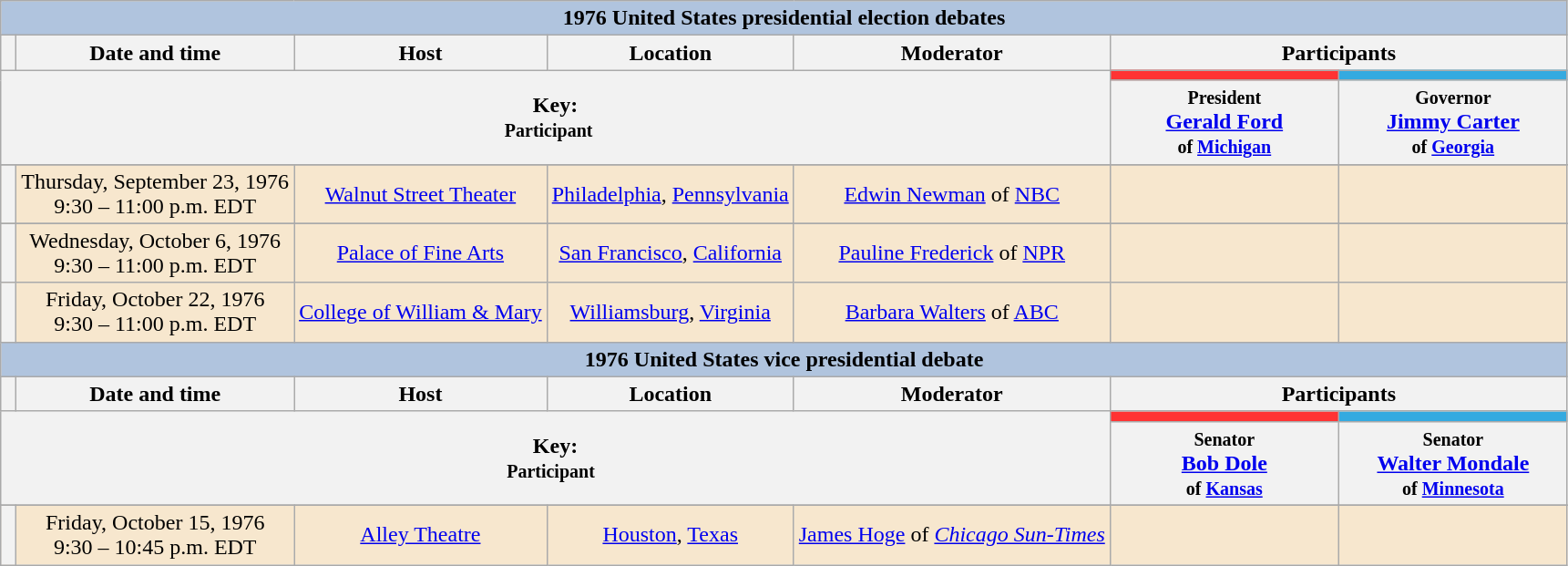<table class="wikitable">
<tr>
<th style="background:#B0C4DE" colspan="16">1976 United States presidential election debates</th>
</tr>
<tr>
<th style="white-space:nowrap;"> </th>
<th>Date and time</th>
<th>Host</th>
<th>Location</th>
<th>Moderator</th>
<th scope="col" colspan="10">Participants</th>
</tr>
<tr>
<th colspan="5" rowspan="2">Key:<br> <small>Participant  </small> </th>
<th scope="col" style="width:10em; background: #FF3333;"><small><a href='#'></a></small></th>
<th scope="col" style="width:10em; background: #34AAE0;"><small><a href='#'></a></small></th>
</tr>
<tr>
<th><small>President</small><br><a href='#'>Gerald Ford</a><br><small>of <a href='#'>Michigan</a></small></th>
<th><small>Governor</small><br><a href='#'>Jimmy Carter</a><br><small>of <a href='#'>Georgia</a></small></th>
</tr>
<tr>
</tr>
<tr bgcolor="#F7E7CE">
<th></th>
<td style="white-space:nowrap; text-align: center;">Thursday, September 23, 1976<br>9:30 – 11:00 p.m. EDT</td>
<td style="white-space:nowrap; text-align: center;"><a href='#'>Walnut Street Theater</a></td>
<td style="white-space:nowrap; text-align: center;"><a href='#'>Philadelphia</a>, <a href='#'>Pennsylvania</a></td>
<td style="white-space:nowrap; text-align: center;"><a href='#'>Edwin Newman</a> of <a href='#'>NBC</a></td>
<td></td>
<td></td>
</tr>
<tr>
</tr>
<tr bgcolor="#F7E7CE">
<th></th>
<td style="text-align: center;">Wednesday, October 6, 1976<br>9:30 – 11:00 p.m. EDT</td>
<td style="text-align: center;"><a href='#'>Palace of Fine Arts</a></td>
<td style="text-align: center;"><a href='#'>San Francisco</a>, <a href='#'>California</a></td>
<td style="text-align: center;"><a href='#'>Pauline Frederick</a> of <a href='#'>NPR</a></td>
<td></td>
<td></td>
</tr>
<tr bgcolor="#F7E7CE">
<th></th>
<td style="text-align: center;">Friday, October 22, 1976<br>9:30 – 11:00 p.m. EDT</td>
<td style="text-align: center;"><a href='#'>College of William & Mary</a></td>
<td style="text-align: center;"><a href='#'>Williamsburg</a>, <a href='#'>Virginia</a></td>
<td style="text-align: center;"><a href='#'>Barbara Walters</a> of <a href='#'>ABC</a></td>
<td></td>
<td></td>
</tr>
<tr>
<th style="background:#B0C4DE" colspan="16">1976 United States vice presidential debate</th>
</tr>
<tr>
<th style="white-space:nowrap;"> </th>
<th>Date and time</th>
<th>Host</th>
<th>Location</th>
<th>Moderator</th>
<th scope="col" colspan="10">Participants</th>
</tr>
<tr>
<th colspan="5" rowspan="2">Key:<br> <small>Participant  </small></th>
<th scope="col" style="width:10em; background: #FF3333;"><small><a href='#'></a></small></th>
<th scope="col" style="width:10em; background: #34AAE0;"><small><a href='#'></a></small></th>
</tr>
<tr>
<th><small>Senator</small><br><a href='#'>Bob Dole</a><br><small>of <a href='#'>Kansas</a></small></th>
<th><small>Senator</small><br><a href='#'>Walter Mondale</a><br><small>of <a href='#'>Minnesota</a></small></th>
</tr>
<tr>
</tr>
<tr bgcolor="#F7E7CE">
<th></th>
<td style="white-space:nowrap; text-align: center;">Friday, October 15, 1976<br>9:30 – 10:45 p.m. EDT</td>
<td style="white-space:nowrap; text-align: center;"><a href='#'>Alley Theatre</a></td>
<td style="white-space:nowrap; text-align: center;"><a href='#'>Houston</a>, <a href='#'>Texas</a></td>
<td style="white-space:nowrap; text-align: center;"><a href='#'>James Hoge</a> of <em><a href='#'>Chicago Sun-Times</a></em></td>
<td></td>
<td></td>
</tr>
</table>
